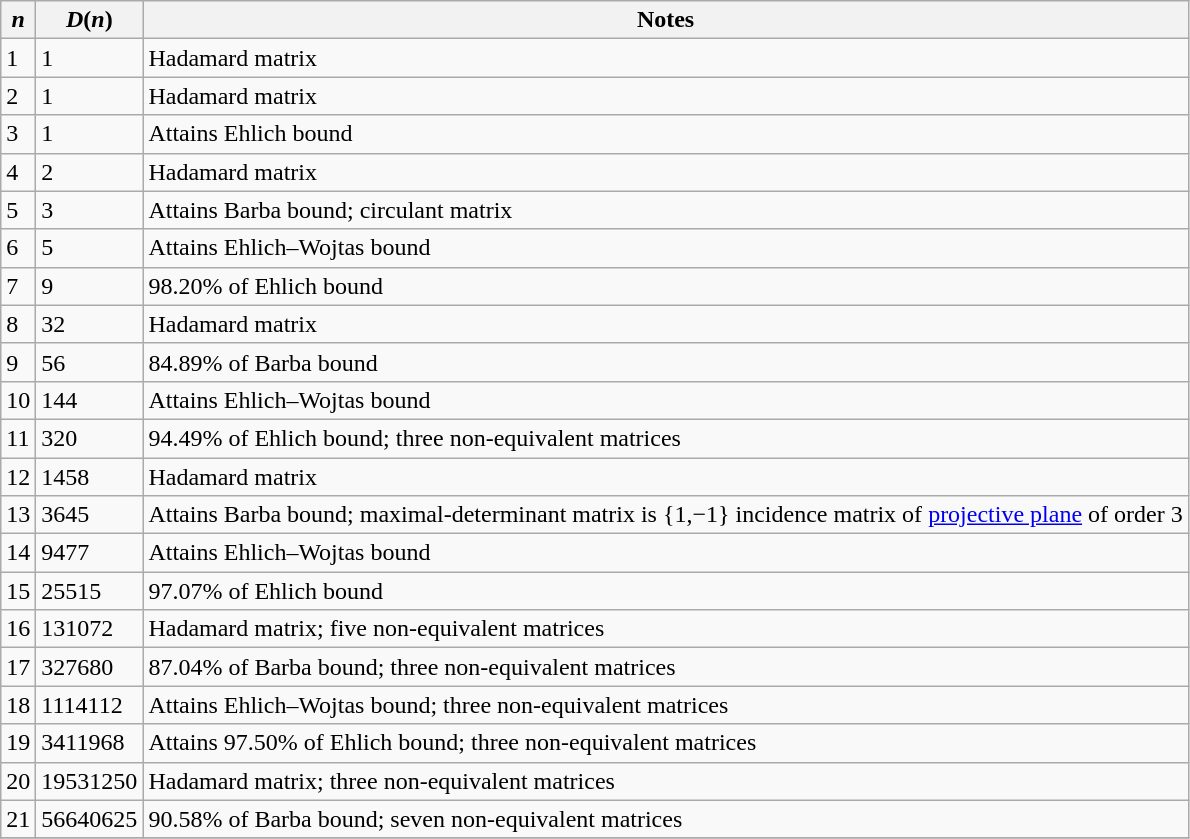<table class="wikitable">
<tr>
<th><em>n</em></th>
<th><em>D</em>(<em>n</em>)</th>
<th>Notes</th>
</tr>
<tr>
<td>1</td>
<td>1</td>
<td>Hadamard matrix</td>
</tr>
<tr>
<td>2</td>
<td>1</td>
<td>Hadamard matrix</td>
</tr>
<tr>
<td>3</td>
<td>1</td>
<td>Attains Ehlich bound</td>
</tr>
<tr>
<td>4</td>
<td>2</td>
<td>Hadamard matrix</td>
</tr>
<tr>
<td>5</td>
<td>3</td>
<td>Attains Barba bound; circulant matrix</td>
</tr>
<tr>
<td>6</td>
<td>5</td>
<td>Attains Ehlich–Wojtas bound</td>
</tr>
<tr>
<td>7</td>
<td>9</td>
<td>98.20% of Ehlich bound</td>
</tr>
<tr>
<td>8</td>
<td>32</td>
<td>Hadamard matrix</td>
</tr>
<tr>
<td>9</td>
<td>56</td>
<td>84.89% of Barba bound</td>
</tr>
<tr>
<td>10</td>
<td>144</td>
<td>Attains Ehlich–Wojtas bound</td>
</tr>
<tr>
<td>11</td>
<td>320</td>
<td>94.49% of Ehlich bound; three non-equivalent matrices</td>
</tr>
<tr>
<td>12</td>
<td>1458</td>
<td>Hadamard matrix</td>
</tr>
<tr>
<td>13</td>
<td>3645</td>
<td>Attains Barba bound; maximal-determinant matrix is {1,−1} incidence matrix of <a href='#'>projective plane</a> of order 3</td>
</tr>
<tr>
<td>14</td>
<td>9477</td>
<td>Attains Ehlich–Wojtas bound</td>
</tr>
<tr>
<td>15</td>
<td>25515</td>
<td>97.07% of Ehlich bound</td>
</tr>
<tr>
<td>16</td>
<td>131072</td>
<td>Hadamard matrix; five non-equivalent matrices</td>
</tr>
<tr>
<td>17</td>
<td>327680</td>
<td>87.04% of Barba bound; three non-equivalent matrices</td>
</tr>
<tr>
<td>18</td>
<td>1114112</td>
<td>Attains Ehlich–Wojtas bound; three non-equivalent matrices</td>
</tr>
<tr>
<td>19</td>
<td>3411968</td>
<td>Attains 97.50% of Ehlich bound; three non-equivalent matrices</td>
</tr>
<tr>
<td>20</td>
<td>19531250</td>
<td>Hadamard matrix; three non-equivalent matrices</td>
</tr>
<tr>
<td>21</td>
<td>56640625</td>
<td>90.58% of Barba bound; seven non-equivalent matrices</td>
</tr>
<tr>
</tr>
</table>
